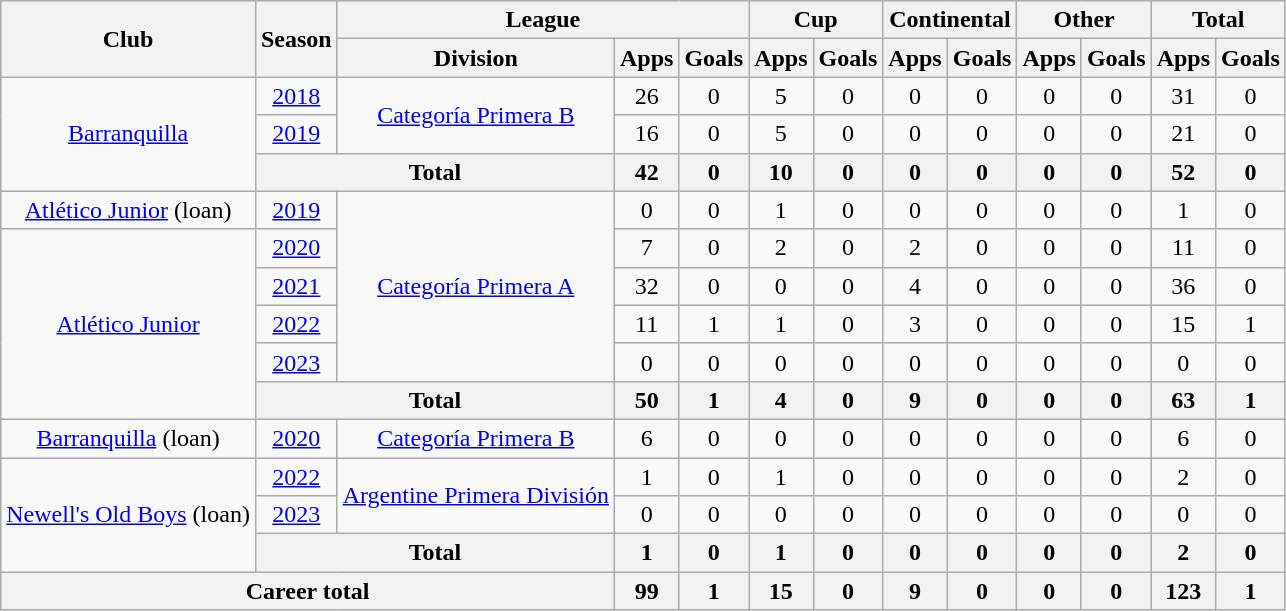<table class=wikitable style=text-align:center>
<tr>
<th rowspan="2">Club</th>
<th rowspan="2">Season</th>
<th colspan="3">League</th>
<th colspan="2">Cup</th>
<th colspan="2">Continental</th>
<th colspan="2">Other</th>
<th colspan="2">Total</th>
</tr>
<tr>
<th>Division</th>
<th>Apps</th>
<th>Goals</th>
<th>Apps</th>
<th>Goals</th>
<th>Apps</th>
<th>Goals</th>
<th>Apps</th>
<th>Goals</th>
<th>Apps</th>
<th>Goals</th>
</tr>
<tr>
<td rowspan="3"><a href='#'>Barranquilla</a></td>
<td><a href='#'>2018</a></td>
<td rowspan="2"><a href='#'>Categoría Primera B</a></td>
<td>26</td>
<td>0</td>
<td>5</td>
<td>0</td>
<td>0</td>
<td>0</td>
<td>0</td>
<td>0</td>
<td>31</td>
<td>0</td>
</tr>
<tr>
<td><a href='#'>2019</a></td>
<td>16</td>
<td>0</td>
<td>5</td>
<td>0</td>
<td>0</td>
<td>0</td>
<td>0</td>
<td>0</td>
<td>21</td>
<td>0</td>
</tr>
<tr>
<th colspan="2"><strong>Total</strong></th>
<th>42</th>
<th>0</th>
<th>10</th>
<th>0</th>
<th>0</th>
<th>0</th>
<th>0</th>
<th>0</th>
<th>52</th>
<th>0</th>
</tr>
<tr>
<td><a href='#'>Atlético Junior</a> (loan)</td>
<td><a href='#'>2019</a></td>
<td rowspan="5"><a href='#'>Categoría Primera A</a></td>
<td>0</td>
<td>0</td>
<td>1</td>
<td>0</td>
<td>0</td>
<td>0</td>
<td>0</td>
<td>0</td>
<td>1</td>
<td>0</td>
</tr>
<tr>
<td rowspan="5"><a href='#'>Atlético Junior</a></td>
<td><a href='#'>2020</a></td>
<td>7</td>
<td>0</td>
<td>2</td>
<td>0</td>
<td>2</td>
<td>0</td>
<td>0</td>
<td>0</td>
<td>11</td>
<td>0</td>
</tr>
<tr>
<td><a href='#'>2021</a></td>
<td>32</td>
<td>0</td>
<td>0</td>
<td>0</td>
<td>4</td>
<td>0</td>
<td>0</td>
<td>0</td>
<td>36</td>
<td>0</td>
</tr>
<tr>
<td><a href='#'>2022</a></td>
<td>11</td>
<td>1</td>
<td>1</td>
<td>0</td>
<td>3</td>
<td>0</td>
<td>0</td>
<td>0</td>
<td>15</td>
<td>1</td>
</tr>
<tr>
<td><a href='#'>2023</a></td>
<td>0</td>
<td>0</td>
<td>0</td>
<td>0</td>
<td>0</td>
<td>0</td>
<td>0</td>
<td>0</td>
<td>0</td>
<td>0</td>
</tr>
<tr>
<th colspan="2"><strong>Total</strong></th>
<th>50</th>
<th>1</th>
<th>4</th>
<th>0</th>
<th>9</th>
<th>0</th>
<th>0</th>
<th>0</th>
<th>63</th>
<th>1</th>
</tr>
<tr>
<td><a href='#'>Barranquilla</a> (loan)</td>
<td><a href='#'>2020</a></td>
<td><a href='#'>Categoría Primera B</a></td>
<td>6</td>
<td>0</td>
<td>0</td>
<td>0</td>
<td>0</td>
<td>0</td>
<td>0</td>
<td>0</td>
<td>6</td>
<td>0</td>
</tr>
<tr>
<td rowspan="3"><a href='#'>Newell's Old Boys</a> (loan)</td>
<td><a href='#'>2022</a></td>
<td rowspan="2"><a href='#'>Argentine Primera División</a></td>
<td>1</td>
<td>0</td>
<td>1</td>
<td>0</td>
<td>0</td>
<td>0</td>
<td>0</td>
<td>0</td>
<td>2</td>
<td>0</td>
</tr>
<tr>
<td><a href='#'>2023</a></td>
<td>0</td>
<td>0</td>
<td>0</td>
<td>0</td>
<td>0</td>
<td>0</td>
<td>0</td>
<td>0</td>
<td>0</td>
<td>0</td>
</tr>
<tr>
<th colspan="2"><strong>Total</strong></th>
<th>1</th>
<th>0</th>
<th>1</th>
<th>0</th>
<th>0</th>
<th>0</th>
<th>0</th>
<th>0</th>
<th>2</th>
<th>0</th>
</tr>
<tr>
<th colspan="3"><strong>Career total</strong></th>
<th>99</th>
<th>1</th>
<th>15</th>
<th>0</th>
<th>9</th>
<th>0</th>
<th>0</th>
<th>0</th>
<th>123</th>
<th>1</th>
</tr>
</table>
